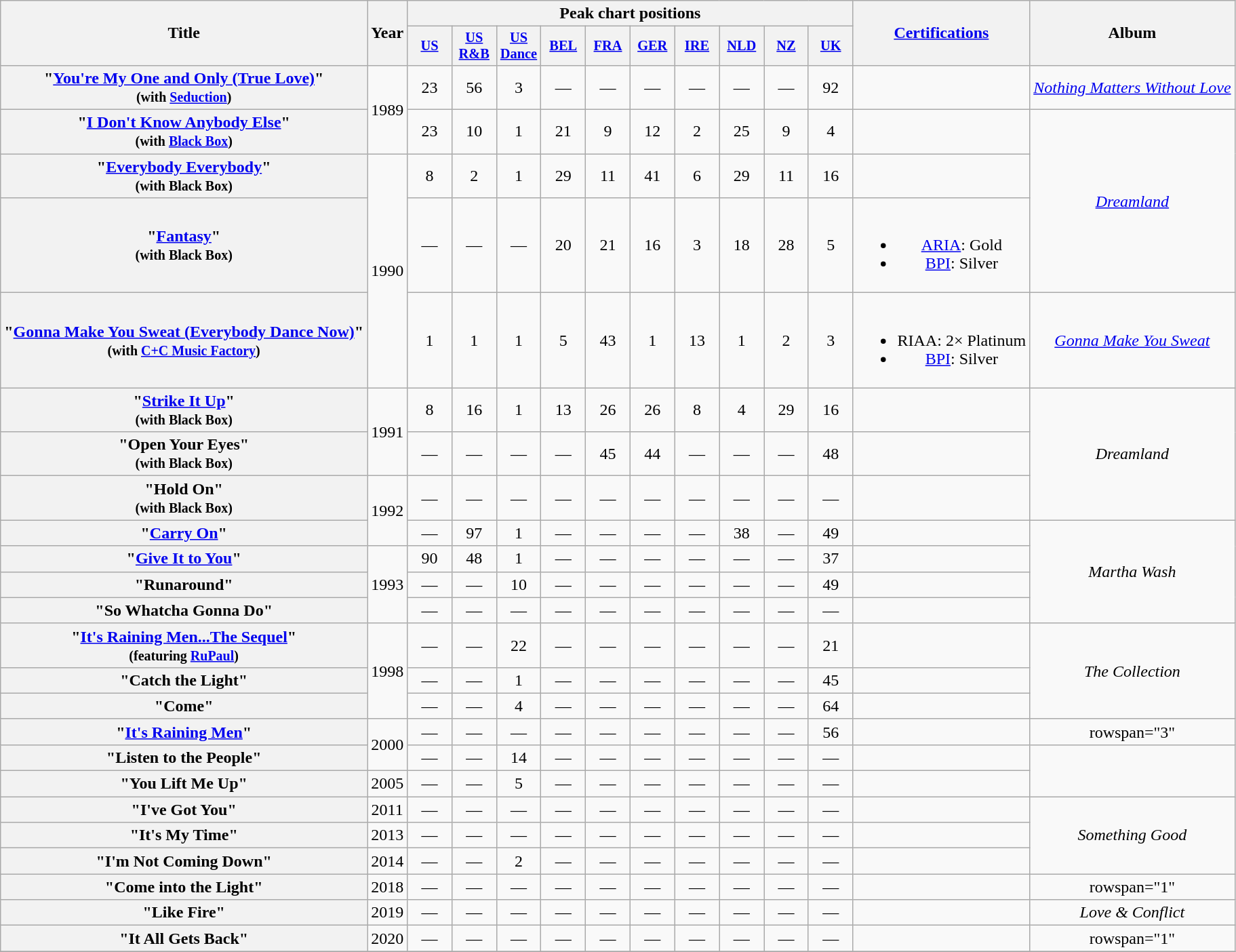<table class="wikitable plainrowheaders" style="text-align: center;" border="1">
<tr>
<th rowspan="2">Title</th>
<th rowspan="2">Year</th>
<th colspan="10">Peak chart positions</th>
<th rowspan="2"><a href='#'>Certifications</a></th>
<th rowspan="2">Album</th>
</tr>
<tr>
<th scope="col" style="width:2.75em;font-size:85%;"><a href='#'>US</a><br></th>
<th scope="col" style="width:2.75em;font-size:85%;"><a href='#'>US R&B</a><br></th>
<th scope="col" style="width:2.75em;font-size:85%;"><a href='#'>US Dance</a><br></th>
<th scope="col" style="width:2.75em;font-size:85%;"><a href='#'>BEL</a><br></th>
<th scope="col" style="width:2.75em;font-size:85%;"><a href='#'>FRA</a><br></th>
<th scope="col" style="width:2.75em;font-size:85%;"><a href='#'>GER</a><br></th>
<th scope="col" style="width:2.75em;font-size:85%;"><a href='#'>IRE</a><br></th>
<th scope="col" style="width:2.75em;font-size:85%;"><a href='#'>NLD</a><br></th>
<th scope="col" style="width:2.75em;font-size:85%;"><a href='#'>NZ</a><br></th>
<th scope="col" style="width:2.75em;font-size:85%;"><a href='#'>UK</a><br></th>
</tr>
<tr>
<th scope="row">"<a href='#'>You're My One and Only (True Love)</a>"<br><small>(with <a href='#'>Seduction</a>)</small></th>
<td rowspan="2">1989</td>
<td>23</td>
<td>56</td>
<td>3</td>
<td>—</td>
<td>—</td>
<td>—</td>
<td>—</td>
<td>—</td>
<td>—</td>
<td>92</td>
<td></td>
<td><em><a href='#'>Nothing Matters Without Love</a></em></td>
</tr>
<tr>
<th scope="row">"<a href='#'>I Don't Know Anybody Else</a>"<br><small>(with <a href='#'>Black Box</a>)</small></th>
<td>23</td>
<td>10</td>
<td>1</td>
<td>21</td>
<td>9</td>
<td>12</td>
<td>2</td>
<td>25</td>
<td>9</td>
<td>4</td>
<td></td>
<td rowspan="3"><em><a href='#'>Dreamland</a></em></td>
</tr>
<tr>
<th scope="row">"<a href='#'>Everybody Everybody</a>"<br><small>(with Black Box)</small></th>
<td rowspan="3">1990</td>
<td>8</td>
<td>2</td>
<td>1</td>
<td>29</td>
<td>11</td>
<td>41</td>
<td>6</td>
<td>29</td>
<td>11</td>
<td>16</td>
<td></td>
</tr>
<tr>
<th scope="row">"<a href='#'>Fantasy</a>"<br><small>(with Black Box)</small></th>
<td>—</td>
<td>—</td>
<td>—</td>
<td>20</td>
<td>21</td>
<td>16</td>
<td>3</td>
<td>18</td>
<td>28</td>
<td>5</td>
<td><br><ul><li><a href='#'>ARIA</a>: Gold</li><li><a href='#'>BPI</a>: Silver</li></ul></td>
</tr>
<tr>
<th scope="row">"<a href='#'>Gonna Make You Sweat (Everybody Dance Now)</a>"<br><small>(with <a href='#'>C+C Music Factory</a>)</small></th>
<td>1</td>
<td>1</td>
<td>1</td>
<td>5</td>
<td>43</td>
<td>1</td>
<td>13</td>
<td>1</td>
<td>2</td>
<td>3</td>
<td><br><ul><li>RIAA: 2× Platinum</li><li><a href='#'>BPI</a>: Silver</li></ul></td>
<td rowspan="1"><em><a href='#'>Gonna Make You Sweat</a></em></td>
</tr>
<tr>
<th scope="row">"<a href='#'>Strike It Up</a>"<br><small>(with Black Box)</small></th>
<td rowspan="2">1991</td>
<td>8</td>
<td>16</td>
<td>1</td>
<td>13</td>
<td>26</td>
<td>26</td>
<td>8</td>
<td>4</td>
<td>29</td>
<td>16</td>
<td></td>
<td rowspan="3"><em>Dreamland</em></td>
</tr>
<tr>
<th scope="row">"Open Your Eyes"<br><small>(with Black Box)</small></th>
<td>—</td>
<td>—</td>
<td>—</td>
<td>—</td>
<td>45</td>
<td>44</td>
<td>—</td>
<td>—</td>
<td>—</td>
<td>48</td>
<td></td>
</tr>
<tr>
<th scope="row">"Hold On"<br><small>(with Black Box)</small></th>
<td rowspan="2">1992</td>
<td>—</td>
<td>—</td>
<td>—</td>
<td>—</td>
<td>—</td>
<td>—</td>
<td>—</td>
<td>—</td>
<td>—</td>
<td>—</td>
<td></td>
</tr>
<tr>
<th scope="row">"<a href='#'>Carry On</a>"</th>
<td>—</td>
<td>97</td>
<td>1</td>
<td>—</td>
<td>—</td>
<td>—</td>
<td>—</td>
<td>38</td>
<td>—</td>
<td>49</td>
<td></td>
<td rowspan="4"><em>Martha Wash</em></td>
</tr>
<tr>
<th scope="row">"<a href='#'>Give It to You</a>"</th>
<td rowspan="3">1993</td>
<td>90</td>
<td>48</td>
<td>1</td>
<td>—</td>
<td>—</td>
<td>—</td>
<td>—</td>
<td>—</td>
<td>—</td>
<td>37</td>
<td></td>
</tr>
<tr>
<th scope="row">"Runaround"</th>
<td>—</td>
<td>—</td>
<td>10</td>
<td>—</td>
<td>—</td>
<td>—</td>
<td>—</td>
<td>—</td>
<td>—</td>
<td>49</td>
<td></td>
</tr>
<tr>
<th scope="row">"So Whatcha Gonna Do"</th>
<td>—</td>
<td>—</td>
<td>—</td>
<td>—</td>
<td>—</td>
<td>—</td>
<td>—</td>
<td>—</td>
<td>—</td>
<td>—</td>
<td></td>
</tr>
<tr>
<th scope="row">"<a href='#'>It's Raining Men...The Sequel</a>"<br><small>(featuring <a href='#'>RuPaul</a>)</small></th>
<td rowspan="3">1998</td>
<td>—</td>
<td>—</td>
<td>22</td>
<td>—</td>
<td>—</td>
<td>—</td>
<td>—</td>
<td>—</td>
<td>—</td>
<td>21</td>
<td></td>
<td rowspan="3"><em>The Collection</em></td>
</tr>
<tr>
<th scope="row">"Catch the Light"</th>
<td>—</td>
<td>—</td>
<td>1</td>
<td>—</td>
<td>—</td>
<td>—</td>
<td>—</td>
<td>—</td>
<td>—</td>
<td>45</td>
<td></td>
</tr>
<tr>
<th scope="row">"Come"</th>
<td>—</td>
<td>—</td>
<td>4</td>
<td>—</td>
<td>—</td>
<td>—</td>
<td>—</td>
<td>—</td>
<td>—</td>
<td>64</td>
<td></td>
</tr>
<tr>
<th scope="row">"<a href='#'>It's Raining Men</a>"</th>
<td rowspan="2">2000</td>
<td>—</td>
<td>—</td>
<td>—</td>
<td>—</td>
<td>—</td>
<td>—</td>
<td>—</td>
<td>—</td>
<td>—</td>
<td>56</td>
<td></td>
<td>rowspan="3" </td>
</tr>
<tr>
<th scope="row">"Listen to the People"</th>
<td>—</td>
<td>—</td>
<td>14</td>
<td>—</td>
<td>—</td>
<td>—</td>
<td>—</td>
<td>—</td>
<td>—</td>
<td>—</td>
<td></td>
</tr>
<tr>
<th scope="row">"You Lift Me Up"</th>
<td rowspan="1">2005</td>
<td>—</td>
<td>—</td>
<td>5</td>
<td>—</td>
<td>—</td>
<td>—</td>
<td>—</td>
<td>—</td>
<td>—</td>
<td>—</td>
<td></td>
</tr>
<tr>
<th scope="row">"I've Got You"</th>
<td rowspan="1">2011</td>
<td>—</td>
<td>—</td>
<td>—</td>
<td>—</td>
<td>—</td>
<td>—</td>
<td>—</td>
<td>—</td>
<td>—</td>
<td>—</td>
<td></td>
<td rowspan="3"><em>Something Good</em></td>
</tr>
<tr>
<th scope="row">"It's My Time"</th>
<td rowspan="1">2013</td>
<td>—</td>
<td>—</td>
<td>—</td>
<td>—</td>
<td>—</td>
<td>—</td>
<td>—</td>
<td>—</td>
<td>—</td>
<td>—</td>
<td></td>
</tr>
<tr>
<th scope="row">"I'm Not Coming Down"</th>
<td rowspan="1">2014</td>
<td>—</td>
<td>—</td>
<td>2</td>
<td>—</td>
<td>—</td>
<td>—</td>
<td>—</td>
<td>—</td>
<td>—</td>
<td>—</td>
<td></td>
</tr>
<tr>
<th scope="row">"Come into the Light"</th>
<td rowspan="1">2018</td>
<td>—</td>
<td>—</td>
<td>—</td>
<td>—</td>
<td>—</td>
<td>—</td>
<td>—</td>
<td>—</td>
<td>—</td>
<td>—</td>
<td></td>
<td>rowspan="1" </td>
</tr>
<tr>
<th scope="row">"Like Fire"</th>
<td rowspan="1">2019</td>
<td>—</td>
<td>—</td>
<td>—</td>
<td>—</td>
<td>—</td>
<td>—</td>
<td>—</td>
<td>—</td>
<td>—</td>
<td>—</td>
<td></td>
<td rowspan="1"><em>Love & Conflict</em></td>
</tr>
<tr>
<th scope="row">"It All Gets Back"</th>
<td rowspan="1">2020</td>
<td>—</td>
<td>—</td>
<td>—</td>
<td>—</td>
<td>—</td>
<td>—</td>
<td>—</td>
<td>—</td>
<td>—</td>
<td>—</td>
<td></td>
<td>rowspan="1" </td>
</tr>
<tr>
</tr>
</table>
